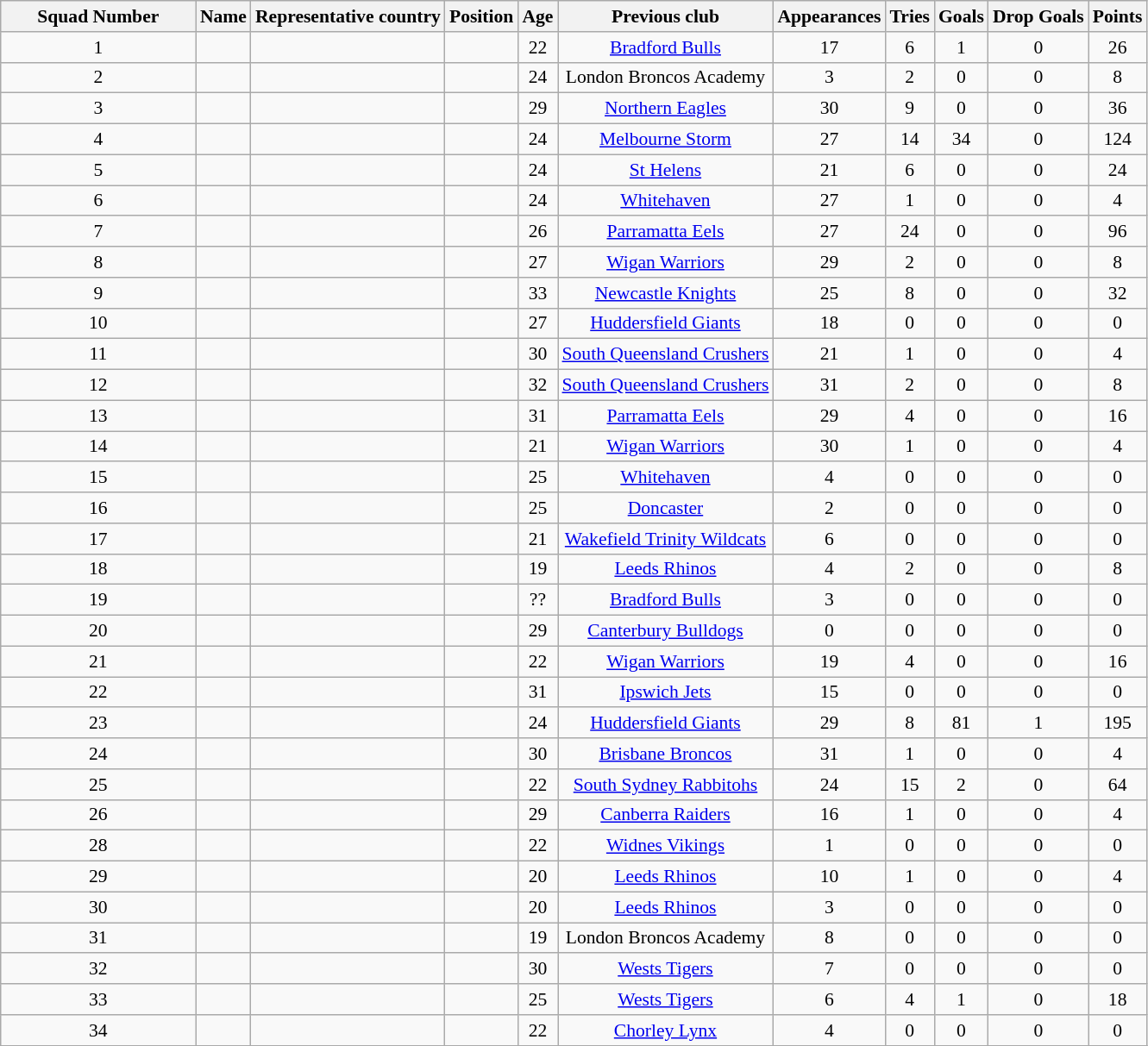<table class="wikitable sortable" style="text-align: center; font-size:90%">
<tr>
<th style="width:10em">Squad Number</th>
<th>Name</th>
<th>Representative country</th>
<th>Position</th>
<th>Age</th>
<th>Previous club</th>
<th>Appearances</th>
<th>Tries</th>
<th>Goals</th>
<th>Drop Goals</th>
<th>Points</th>
</tr>
<tr>
<td>1</td>
<td></td>
<td></td>
<td></td>
<td>22</td>
<td> <a href='#'>Bradford Bulls</a></td>
<td>17</td>
<td>6</td>
<td>1</td>
<td>0</td>
<td>26</td>
</tr>
<tr>
<td>2</td>
<td></td>
<td></td>
<td></td>
<td>24</td>
<td> London Broncos Academy</td>
<td>3</td>
<td>2</td>
<td>0</td>
<td>0</td>
<td>8</td>
</tr>
<tr>
<td>3</td>
<td></td>
<td></td>
<td></td>
<td>29</td>
<td> <a href='#'>Northern Eagles</a></td>
<td>30</td>
<td>9</td>
<td>0</td>
<td>0</td>
<td>36</td>
</tr>
<tr>
<td>4</td>
<td></td>
<td></td>
<td></td>
<td>24</td>
<td> <a href='#'>Melbourne Storm</a></td>
<td>27</td>
<td>14</td>
<td>34</td>
<td>0</td>
<td>124</td>
</tr>
<tr>
<td>5</td>
<td></td>
<td></td>
<td></td>
<td>24</td>
<td> <a href='#'>St Helens</a></td>
<td>21</td>
<td>6</td>
<td>0</td>
<td>0</td>
<td>24</td>
</tr>
<tr>
<td>6</td>
<td></td>
<td></td>
<td></td>
<td>24</td>
<td> <a href='#'>Whitehaven</a></td>
<td>27</td>
<td>1</td>
<td>0</td>
<td>0</td>
<td>4</td>
</tr>
<tr>
<td>7</td>
<td></td>
<td></td>
<td></td>
<td>26</td>
<td> <a href='#'>Parramatta Eels</a></td>
<td>27</td>
<td>24</td>
<td>0</td>
<td>0</td>
<td>96</td>
</tr>
<tr>
<td>8</td>
<td></td>
<td></td>
<td></td>
<td>27</td>
<td> <a href='#'>Wigan Warriors</a></td>
<td>29</td>
<td>2</td>
<td>0</td>
<td>0</td>
<td>8</td>
</tr>
<tr>
<td>9</td>
<td></td>
<td></td>
<td></td>
<td>33</td>
<td> <a href='#'>Newcastle Knights</a></td>
<td>25</td>
<td>8</td>
<td>0</td>
<td>0</td>
<td>32</td>
</tr>
<tr>
<td>10</td>
<td></td>
<td></td>
<td></td>
<td>27</td>
<td> <a href='#'>Huddersfield Giants</a></td>
<td>18</td>
<td>0</td>
<td>0</td>
<td>0</td>
<td>0</td>
</tr>
<tr>
<td>11</td>
<td></td>
<td></td>
<td></td>
<td>30</td>
<td> <a href='#'>South Queensland Crushers</a></td>
<td>21</td>
<td>1</td>
<td>0</td>
<td>0</td>
<td>4</td>
</tr>
<tr>
<td>12</td>
<td></td>
<td></td>
<td></td>
<td>32</td>
<td> <a href='#'>South Queensland Crushers</a></td>
<td>31</td>
<td>2</td>
<td>0</td>
<td>0</td>
<td>8</td>
</tr>
<tr>
<td>13</td>
<td></td>
<td></td>
<td></td>
<td>31</td>
<td> <a href='#'>Parramatta Eels</a></td>
<td>29</td>
<td>4</td>
<td>0</td>
<td>0</td>
<td>16</td>
</tr>
<tr>
<td>14</td>
<td></td>
<td></td>
<td></td>
<td>21</td>
<td> <a href='#'>Wigan Warriors</a></td>
<td>30</td>
<td>1</td>
<td>0</td>
<td>0</td>
<td>4</td>
</tr>
<tr>
<td>15</td>
<td></td>
<td></td>
<td></td>
<td>25</td>
<td> <a href='#'>Whitehaven</a></td>
<td>4</td>
<td>0</td>
<td>0</td>
<td>0</td>
<td>0</td>
</tr>
<tr>
<td>16</td>
<td></td>
<td></td>
<td></td>
<td>25</td>
<td> <a href='#'>Doncaster</a></td>
<td>2</td>
<td>0</td>
<td>0</td>
<td>0</td>
<td>0</td>
</tr>
<tr>
<td>17</td>
<td></td>
<td></td>
<td></td>
<td>21</td>
<td> <a href='#'>Wakefield Trinity Wildcats</a></td>
<td>6</td>
<td>0</td>
<td>0</td>
<td>0</td>
<td>0</td>
</tr>
<tr>
<td>18</td>
<td></td>
<td></td>
<td></td>
<td>19</td>
<td> <a href='#'>Leeds Rhinos</a></td>
<td>4</td>
<td>2</td>
<td>0</td>
<td>0</td>
<td>8</td>
</tr>
<tr>
<td>19</td>
<td></td>
<td></td>
<td></td>
<td>??</td>
<td> <a href='#'>Bradford Bulls</a></td>
<td>3</td>
<td>0</td>
<td>0</td>
<td>0</td>
<td>0</td>
</tr>
<tr>
<td>20</td>
<td></td>
<td></td>
<td></td>
<td>29</td>
<td> <a href='#'>Canterbury Bulldogs</a></td>
<td>0</td>
<td>0</td>
<td>0</td>
<td>0</td>
<td>0</td>
</tr>
<tr>
<td>21</td>
<td></td>
<td></td>
<td></td>
<td>22</td>
<td> <a href='#'>Wigan Warriors</a></td>
<td>19</td>
<td>4</td>
<td>0</td>
<td>0</td>
<td>16</td>
</tr>
<tr>
<td>22</td>
<td></td>
<td></td>
<td></td>
<td>31</td>
<td> <a href='#'>Ipswich Jets</a></td>
<td>15</td>
<td>0</td>
<td>0</td>
<td>0</td>
<td>0</td>
</tr>
<tr>
<td>23</td>
<td></td>
<td></td>
<td></td>
<td>24</td>
<td> <a href='#'>Huddersfield Giants</a></td>
<td>29</td>
<td>8</td>
<td>81</td>
<td>1</td>
<td>195</td>
</tr>
<tr>
<td>24</td>
<td></td>
<td></td>
<td></td>
<td>30</td>
<td> <a href='#'>Brisbane Broncos</a></td>
<td>31</td>
<td>1</td>
<td>0</td>
<td>0</td>
<td>4</td>
</tr>
<tr>
<td>25</td>
<td></td>
<td></td>
<td></td>
<td>22</td>
<td> <a href='#'>South Sydney Rabbitohs</a></td>
<td>24</td>
<td>15</td>
<td>2</td>
<td>0</td>
<td>64</td>
</tr>
<tr>
<td>26</td>
<td></td>
<td></td>
<td></td>
<td>29</td>
<td> <a href='#'>Canberra Raiders</a></td>
<td>16</td>
<td>1</td>
<td>0</td>
<td>0</td>
<td>4</td>
</tr>
<tr>
<td>28</td>
<td></td>
<td></td>
<td></td>
<td>22</td>
<td> <a href='#'>Widnes Vikings</a></td>
<td>1</td>
<td>0</td>
<td>0</td>
<td>0</td>
<td>0</td>
</tr>
<tr>
<td>29</td>
<td></td>
<td></td>
<td></td>
<td>20</td>
<td> <a href='#'>Leeds Rhinos</a></td>
<td>10</td>
<td>1</td>
<td>0</td>
<td>0</td>
<td>4</td>
</tr>
<tr>
<td>30</td>
<td></td>
<td></td>
<td></td>
<td>20</td>
<td> <a href='#'>Leeds Rhinos</a></td>
<td>3</td>
<td>0</td>
<td>0</td>
<td>0</td>
<td>0</td>
</tr>
<tr>
<td>31</td>
<td></td>
<td></td>
<td></td>
<td>19</td>
<td> London Broncos Academy</td>
<td>8</td>
<td>0</td>
<td>0</td>
<td>0</td>
<td>0</td>
</tr>
<tr>
<td>32</td>
<td></td>
<td></td>
<td></td>
<td>30</td>
<td> <a href='#'>Wests Tigers</a></td>
<td>7</td>
<td>0</td>
<td>0</td>
<td>0</td>
<td>0</td>
</tr>
<tr>
<td>33</td>
<td></td>
<td></td>
<td></td>
<td>25</td>
<td> <a href='#'>Wests Tigers</a></td>
<td>6</td>
<td>4</td>
<td>1</td>
<td>0</td>
<td>18</td>
</tr>
<tr>
<td>34</td>
<td></td>
<td></td>
<td></td>
<td>22</td>
<td> <a href='#'>Chorley Lynx</a></td>
<td>4</td>
<td>0</td>
<td>0</td>
<td>0</td>
<td>0</td>
</tr>
<tr>
</tr>
</table>
